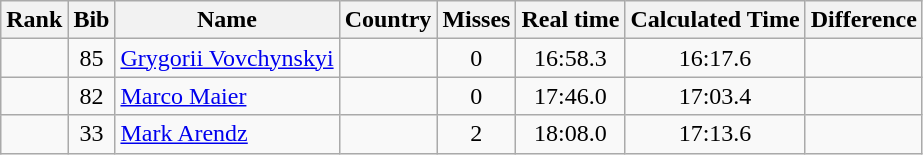<table class="wikitable sortable" style="text-align:center">
<tr>
<th>Rank</th>
<th>Bib</th>
<th>Name</th>
<th>Country</th>
<th>Misses</th>
<th>Real time</th>
<th>Calculated Time</th>
<th>Difference</th>
</tr>
<tr>
<td></td>
<td>85</td>
<td align="left"><a href='#'>Grygorii Vovchynskyi</a></td>
<td align="left"></td>
<td>0</td>
<td>16:58.3</td>
<td>16:17.6</td>
<td></td>
</tr>
<tr>
<td></td>
<td>82</td>
<td align="left"><a href='#'>Marco Maier</a></td>
<td align="left"></td>
<td>0</td>
<td>17:46.0</td>
<td>17:03.4</td>
<td></td>
</tr>
<tr>
<td></td>
<td>33</td>
<td align="left"><a href='#'>Mark Arendz</a></td>
<td align="left"></td>
<td>2</td>
<td>18:08.0</td>
<td>17:13.6</td>
<td></td>
</tr>
</table>
